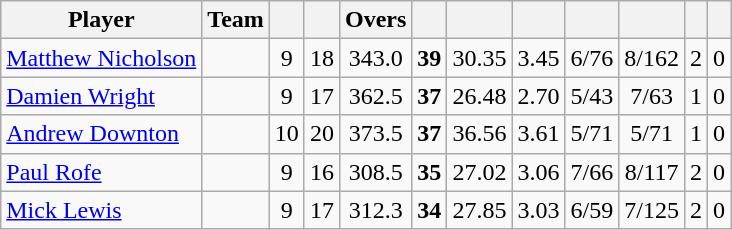<table class="wikitable sortable" style="text-align:center">
<tr>
<th class="unsortable">Player</th>
<th>Team</th>
<th></th>
<th></th>
<th>Overs</th>
<th></th>
<th></th>
<th></th>
<th></th>
<th></th>
<th></th>
<th></th>
</tr>
<tr>
<td style="text-align:left"><a href='#'>Matthew Nicholson</a></td>
<td style="text-align:left"></td>
<td>9</td>
<td>18</td>
<td>343.0</td>
<td><strong>39</strong></td>
<td>30.35</td>
<td>3.45</td>
<td>6/76</td>
<td>8/162</td>
<td>2</td>
<td>0</td>
</tr>
<tr>
<td style="text-align:left"><a href='#'>Damien Wright</a></td>
<td style="text-align:left"></td>
<td>9</td>
<td>17</td>
<td>362.5</td>
<td><strong>37</strong></td>
<td>26.48</td>
<td>2.70</td>
<td>5/43</td>
<td>7/63</td>
<td>1</td>
<td>0</td>
</tr>
<tr>
<td style="text-align:left"><a href='#'>Andrew Downton</a></td>
<td style="text-align:left"></td>
<td>10</td>
<td>20</td>
<td>373.5</td>
<td><strong>37</strong></td>
<td>36.56</td>
<td>3.61</td>
<td>5/71</td>
<td>5/71</td>
<td>1</td>
<td>0</td>
</tr>
<tr>
<td style="text-align:left"><a href='#'>Paul Rofe</a></td>
<td style="text-align:left"></td>
<td>9</td>
<td>16</td>
<td>308.5</td>
<td><strong>35</strong></td>
<td>27.02</td>
<td>3.06</td>
<td>7/66</td>
<td>8/117</td>
<td>2</td>
<td>0</td>
</tr>
<tr>
<td style="text-align:left"><a href='#'>Mick Lewis</a></td>
<td style="text-align:left"></td>
<td>9</td>
<td>17</td>
<td>312.3</td>
<td><strong>34</strong></td>
<td>27.85</td>
<td>3.03</td>
<td>6/59</td>
<td>7/125</td>
<td>2</td>
<td>0</td>
</tr>
</table>
